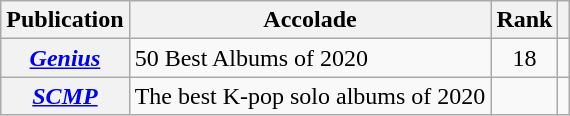<table class="wikitable sortable plainrowheaders">
<tr>
<th scope="col">Publication</th>
<th scope="col">Accolade</th>
<th scope="col">Rank</th>
<th scope="col" class="unsortable"></th>
</tr>
<tr>
<th scope="row"><em><a href='#'>Genius</a></em></th>
<td>50 Best Albums of 2020</td>
<td style="text-align:center;">18</td>
<td></td>
</tr>
<tr>
<th scope="row"><em><a href='#'>SCMP</a></em></th>
<td>The best K-pop solo albums of 2020</td>
<td></td>
<td></td>
</tr>
</table>
